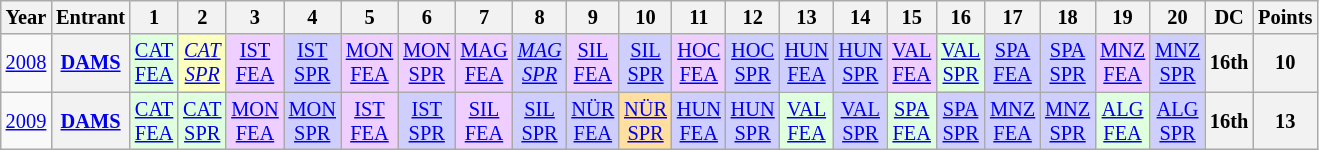<table class="wikitable" style="text-align:center; font-size:85%">
<tr>
<th>Year</th>
<th>Entrant</th>
<th>1</th>
<th>2</th>
<th>3</th>
<th>4</th>
<th>5</th>
<th>6</th>
<th>7</th>
<th>8</th>
<th>9</th>
<th>10</th>
<th>11</th>
<th>12</th>
<th>13</th>
<th>14</th>
<th>15</th>
<th>16</th>
<th>17</th>
<th>18</th>
<th>19</th>
<th>20</th>
<th>DC</th>
<th>Points</th>
</tr>
<tr>
<td><a href='#'>2008</a></td>
<th><a href='#'>DAMS</a></th>
<td style="background:#DFFFDF;"><a href='#'>CAT<br>FEA</a><br></td>
<td style="background:#FBFFBF;"><em><a href='#'>CAT<br>SPR</a></em><br></td>
<td style="background:#EFCFFF;"><a href='#'>IST<br>FEA</a><br></td>
<td style="background:#CFCFFF;"><a href='#'>IST<br>SPR</a><br></td>
<td style="background:#EFCFFF;"><a href='#'>MON<br>FEA</a><br></td>
<td style="background:#EFCFFF;"><a href='#'>MON<br>SPR</a><br></td>
<td style="background:#EFCFFF;"><a href='#'>MAG<br>FEA</a><br></td>
<td style="background:#CFCFFF;"><em><a href='#'>MAG<br>SPR</a></em><br></td>
<td style="background:#EFCFFF;"><a href='#'>SIL<br>FEA</a><br></td>
<td style="background:#CFCFFF;"><a href='#'>SIL<br>SPR</a><br></td>
<td style="background:#EFCFFF;"><a href='#'>HOC<br>FEA</a><br></td>
<td style="background:#CFCFFF;"><a href='#'>HOC<br>SPR</a><br></td>
<td style="background:#CFCFFF;"><a href='#'>HUN<br>FEA</a><br></td>
<td style="background:#CFCFFF;"><a href='#'>HUN<br>SPR</a><br></td>
<td style="background:#EFCFFF;"><a href='#'>VAL<br>FEA</a><br></td>
<td style="background:#DFFFDF;"><a href='#'>VAL<br>SPR</a><br></td>
<td style="background:#CFCFFF;"><a href='#'>SPA<br>FEA</a><br></td>
<td style="background:#CFCFFF;"><a href='#'>SPA<br>SPR</a><br></td>
<td style="background:#EFCFFF;"><a href='#'>MNZ<br>FEA</a><br></td>
<td style="background:#CFCFFF;"><a href='#'>MNZ<br>SPR</a><br></td>
<th>16th</th>
<th>10</th>
</tr>
<tr>
<td><a href='#'>2009</a></td>
<th><a href='#'>DAMS</a></th>
<td style="background:#DFFFDF;"><a href='#'>CAT<br>FEA</a><br></td>
<td style="background:#DFFFDF;"><a href='#'>CAT<br>SPR</a><br></td>
<td style="background:#EFCFFF;"><a href='#'>MON<br>FEA</a><br></td>
<td style="background:#CFCFFF;"><a href='#'>MON<br>SPR</a><br></td>
<td style="background:#EFCFFF;"><a href='#'>IST<br>FEA</a><br></td>
<td style="background:#CFCFFF;"><a href='#'>IST<br>SPR</a><br></td>
<td style="background:#EFCFFF;"><a href='#'>SIL<br>FEA</a><br></td>
<td style="background:#CFCFFF;"><a href='#'>SIL<br>SPR</a><br></td>
<td style="background:#CFCFFF;"><a href='#'>NÜR<br>FEA</a><br></td>
<td style="background:#FFDF9F;"><a href='#'>NÜR<br>SPR</a><br></td>
<td style="background:#CFCFFF;"><a href='#'>HUN<br>FEA</a><br></td>
<td style="background:#CFCFFF;"><a href='#'>HUN<br>SPR</a><br></td>
<td style="background:#DFFFDF;"><a href='#'>VAL<br>FEA</a><br></td>
<td style="background:#CFCFFF;"><a href='#'>VAL<br>SPR</a><br></td>
<td style="background:#DFFFDF;"><a href='#'>SPA<br>FEA</a><br></td>
<td style="background:#CFCFFF;"><a href='#'>SPA<br>SPR</a><br></td>
<td style="background:#CFCFFF;"><a href='#'>MNZ<br>FEA</a><br></td>
<td style="background:#CFCFFF;"><a href='#'>MNZ<br>SPR</a><br></td>
<td style="background:#DFFFDF;"><a href='#'>ALG<br>FEA</a><br></td>
<td style="background:#CFCFFF;"><a href='#'>ALG<br>SPR</a><br></td>
<th>16th</th>
<th>13</th>
</tr>
</table>
